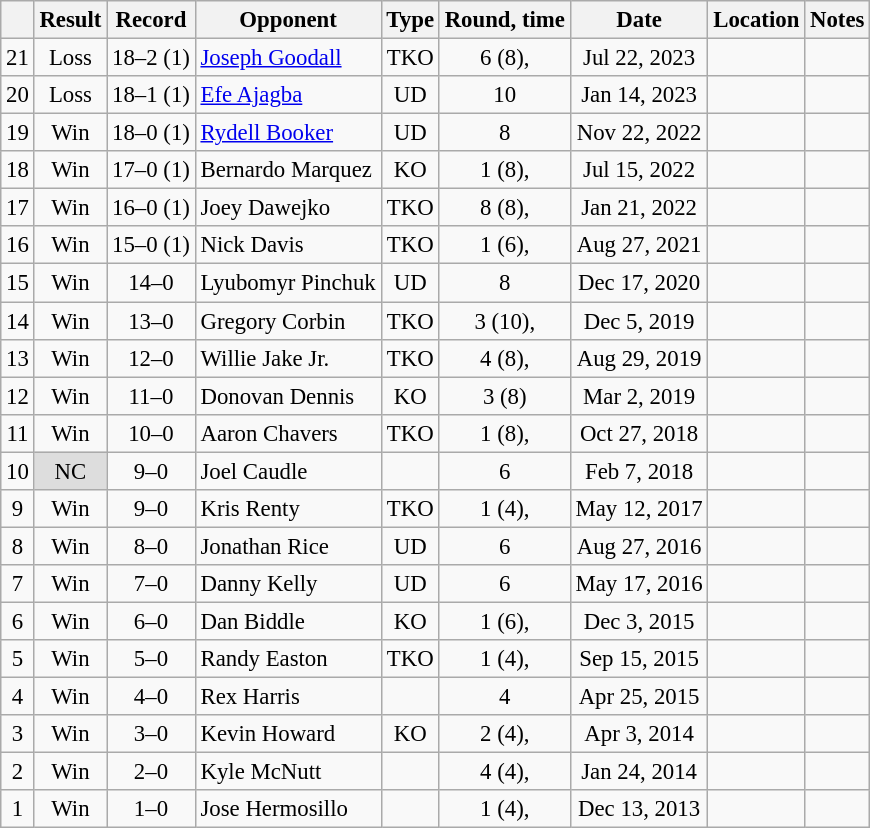<table class="wikitable" style="text-align:center; font-size:95%">
<tr>
<th></th>
<th>Result</th>
<th>Record</th>
<th>Opponent</th>
<th>Type</th>
<th>Round, time</th>
<th>Date</th>
<th>Location</th>
<th>Notes</th>
</tr>
<tr>
<td>21</td>
<td>Loss</td>
<td>18–2 (1)</td>
<td style="text-align:left;"> <a href='#'>Joseph Goodall</a></td>
<td>TKO</td>
<td>6 (8), </td>
<td>Jul 22, 2023</td>
<td style="text-align:left;"> </td>
<td></td>
</tr>
<tr>
<td>20</td>
<td>Loss</td>
<td>18–1 (1)</td>
<td style="text-align:left;"> <a href='#'>Efe Ajagba</a></td>
<td>UD</td>
<td>10</td>
<td>Jan 14, 2023</td>
<td style="text-align:left;"> </td>
<td></td>
</tr>
<tr>
<td>19</td>
<td>Win</td>
<td>18–0 (1)</td>
<td style="text-align:left;"> <a href='#'>Rydell Booker</a></td>
<td>UD</td>
<td>8</td>
<td>Nov 22, 2022</td>
<td style="text-align:left;"> </td>
<td></td>
</tr>
<tr>
<td>18</td>
<td>Win</td>
<td>17–0 (1)</td>
<td style="text-align:left;"> Bernardo Marquez</td>
<td>KO</td>
<td>1 (8), </td>
<td>Jul 15, 2022</td>
<td style="text-align:left;"> </td>
<td></td>
</tr>
<tr>
<td>17</td>
<td>Win</td>
<td>16–0 (1)</td>
<td style="text-align:left;"> Joey Dawejko</td>
<td>TKO</td>
<td>8 (8), </td>
<td>Jan 21, 2022</td>
<td style="text-align:left;"> </td>
<td></td>
</tr>
<tr>
<td>16</td>
<td>Win</td>
<td>15–0 (1)</td>
<td style="text-align:left;"> Nick Davis</td>
<td>TKO</td>
<td>1 (6), </td>
<td>Aug 27, 2021</td>
<td style="text-align:left;"> </td>
<td></td>
</tr>
<tr>
<td>15</td>
<td>Win</td>
<td>14–0 </td>
<td align=left> Lyubomyr Pinchuk</td>
<td>UD</td>
<td>8</td>
<td>Dec 17, 2020</td>
<td align=left></td>
<td></td>
</tr>
<tr>
<td>14</td>
<td>Win</td>
<td>13–0 </td>
<td align=left> Gregory Corbin</td>
<td>TKO</td>
<td>3 (10), </td>
<td>Dec 5, 2019</td>
<td align=left></td>
<td></td>
</tr>
<tr>
<td>13</td>
<td>Win</td>
<td>12–0 </td>
<td align=left> Willie Jake Jr.</td>
<td>TKO</td>
<td>4 (8), </td>
<td>Aug 29, 2019</td>
<td align=left></td>
<td></td>
</tr>
<tr>
<td>12</td>
<td>Win</td>
<td>11–0 </td>
<td align=left> Donovan Dennis</td>
<td>KO</td>
<td>3 (8)</td>
<td>Mar 2, 2019</td>
<td align=left></td>
<td></td>
</tr>
<tr>
<td>11</td>
<td>Win</td>
<td>10–0 </td>
<td align=left> Aaron Chavers</td>
<td>TKO</td>
<td>1 (8), </td>
<td>Oct 27, 2018</td>
<td align=left></td>
<td></td>
</tr>
<tr>
<td>10</td>
<td style="background:#DDD">NC</td>
<td>9–0 </td>
<td align=left> Joel Caudle</td>
<td></td>
<td>6</td>
<td>Feb 7, 2018</td>
<td align=left></td>
<td></td>
</tr>
<tr>
<td>9</td>
<td>Win</td>
<td>9–0</td>
<td align=left> Kris Renty</td>
<td>TKO</td>
<td>1 (4), </td>
<td>May 12, 2017</td>
<td align=left></td>
<td></td>
</tr>
<tr>
<td>8</td>
<td>Win</td>
<td>8–0</td>
<td align=left> Jonathan Rice</td>
<td>UD</td>
<td>6</td>
<td>Aug 27, 2016</td>
<td align=left></td>
<td></td>
</tr>
<tr>
<td>7</td>
<td>Win</td>
<td>7–0</td>
<td align=left> Danny Kelly</td>
<td>UD</td>
<td>6</td>
<td>May 17, 2016</td>
<td align=left></td>
<td></td>
</tr>
<tr>
<td>6</td>
<td>Win</td>
<td>6–0</td>
<td align=left> Dan Biddle</td>
<td>KO</td>
<td>1 (6), </td>
<td>Dec 3, 2015</td>
<td align=left></td>
<td></td>
</tr>
<tr>
<td>5</td>
<td>Win</td>
<td>5–0</td>
<td align=left> Randy Easton</td>
<td>TKO</td>
<td>1 (4), </td>
<td>Sep 15, 2015</td>
<td align=left></td>
<td></td>
</tr>
<tr>
<td>4</td>
<td>Win</td>
<td>4–0</td>
<td align=left> Rex Harris</td>
<td></td>
<td>4</td>
<td>Apr 25, 2015</td>
<td align=left></td>
<td></td>
</tr>
<tr>
<td>3</td>
<td>Win</td>
<td>3–0</td>
<td align=left> Kevin Howard</td>
<td>KO</td>
<td>2 (4), </td>
<td>Apr 3, 2014</td>
<td align=left></td>
<td></td>
</tr>
<tr>
<td>2</td>
<td>Win</td>
<td>2–0</td>
<td align=left> Kyle McNutt</td>
<td></td>
<td>4 (4), </td>
<td>Jan 24, 2014</td>
<td align=left></td>
<td></td>
</tr>
<tr>
<td>1</td>
<td>Win</td>
<td>1–0</td>
<td align=left> Jose Hermosillo</td>
<td></td>
<td>1 (4), </td>
<td>Dec 13, 2013</td>
<td align=left></td>
<td></td>
</tr>
</table>
